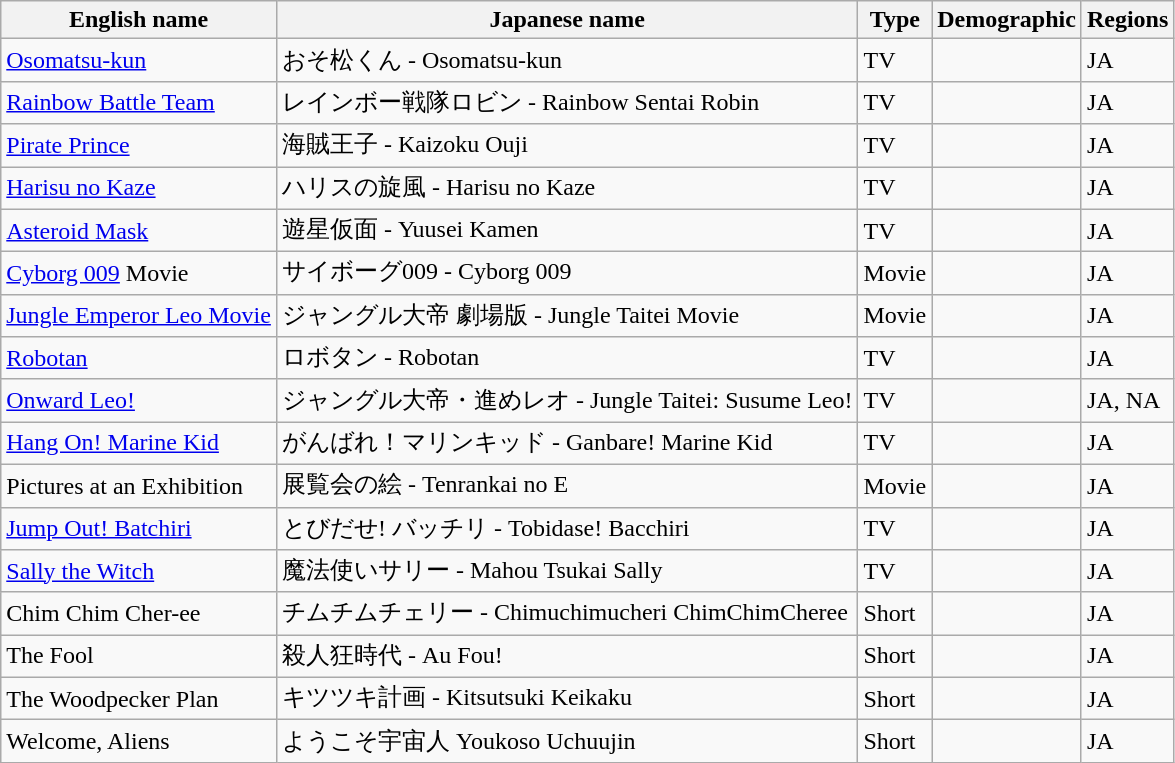<table class="wikitable sortable" border="1">
<tr>
<th>English name</th>
<th>Japanese name</th>
<th>Type</th>
<th>Demographic</th>
<th>Regions</th>
</tr>
<tr>
<td><a href='#'>Osomatsu-kun</a></td>
<td>おそ松くん - Osomatsu-kun</td>
<td>TV</td>
<td></td>
<td>JA</td>
</tr>
<tr>
<td><a href='#'>Rainbow Battle Team</a></td>
<td>レインボー戦隊ロビン - Rainbow Sentai Robin</td>
<td>TV</td>
<td></td>
<td>JA</td>
</tr>
<tr>
<td><a href='#'>Pirate Prince</a></td>
<td>海賊王子 - Kaizoku Ouji</td>
<td>TV</td>
<td></td>
<td>JA</td>
</tr>
<tr>
<td><a href='#'>Harisu no Kaze</a></td>
<td>ハリスの旋風 -  Harisu no Kaze</td>
<td>TV</td>
<td></td>
<td>JA</td>
</tr>
<tr>
<td><a href='#'>Asteroid Mask</a></td>
<td>遊星仮面 - Yuusei Kamen</td>
<td>TV</td>
<td></td>
<td>JA</td>
</tr>
<tr>
<td><a href='#'>Cyborg 009</a> Movie</td>
<td>サイボーグ009 - Cyborg 009</td>
<td>Movie</td>
<td></td>
<td>JA</td>
</tr>
<tr>
<td><a href='#'>Jungle Emperor Leo Movie</a></td>
<td>ジャングル大帝 劇場版 - Jungle Taitei Movie</td>
<td>Movie</td>
<td></td>
<td>JA</td>
</tr>
<tr>
<td><a href='#'>Robotan</a></td>
<td>ロボタン - Robotan</td>
<td>TV</td>
<td></td>
<td>JA</td>
</tr>
<tr>
<td><a href='#'>Onward Leo!</a></td>
<td>ジャングル大帝・進めレオ - Jungle Taitei: Susume Leo!</td>
<td>TV</td>
<td></td>
<td>JA, NA</td>
</tr>
<tr>
<td><a href='#'>Hang On! Marine Kid</a></td>
<td>がんばれ！マリンキッド - Ganbare! Marine Kid</td>
<td>TV</td>
<td></td>
<td>JA</td>
</tr>
<tr>
<td>Pictures at an Exhibition</td>
<td>展覧会の絵 - Tenrankai no E</td>
<td>Movie</td>
<td></td>
<td>JA</td>
</tr>
<tr>
<td><a href='#'>Jump Out! Batchiri</a></td>
<td>とびだせ! バッチリ - Tobidase! Bacchiri</td>
<td>TV</td>
<td></td>
<td>JA</td>
</tr>
<tr>
<td><a href='#'>Sally the Witch</a></td>
<td>魔法使いサリー - Mahou Tsukai Sally</td>
<td>TV</td>
<td></td>
<td>JA</td>
</tr>
<tr>
<td>Chim Chim Cher-ee</td>
<td>チムチムチェリー - Chimuchimucheri ChimChimCheree</td>
<td>Short</td>
<td></td>
<td>JA</td>
</tr>
<tr>
<td>The Fool</td>
<td>殺人狂時代 - Au Fou!</td>
<td>Short</td>
<td></td>
<td>JA</td>
</tr>
<tr>
<td>The Woodpecker Plan</td>
<td>キツツキ計画 -  Kitsutsuki Keikaku</td>
<td>Short</td>
<td></td>
<td>JA</td>
</tr>
<tr>
<td>Welcome, Aliens</td>
<td>ようこそ宇宙人 Youkoso Uchuujin</td>
<td>Short</td>
<td></td>
<td>JA</td>
</tr>
</table>
